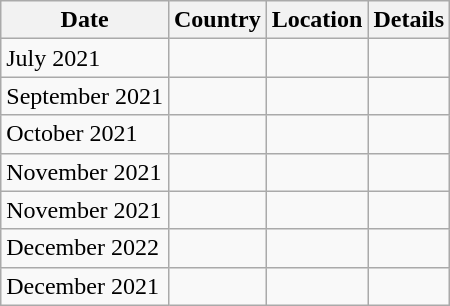<table class="wikitable">
<tr>
<th>Date</th>
<th>Country</th>
<th>Location</th>
<th>Details</th>
</tr>
<tr>
<td>July 2021</td>
<td></td>
<td></td>
<td></td>
</tr>
<tr>
<td>September 2021</td>
<td></td>
<td></td>
<td></td>
</tr>
<tr>
<td>October 2021</td>
<td></td>
<td></td>
<td></td>
</tr>
<tr>
<td>November 2021</td>
<td></td>
<td></td>
<td></td>
</tr>
<tr>
<td>November 2021</td>
<td></td>
<td></td>
<td></td>
</tr>
<tr>
<td>December 2022</td>
<td></td>
<td></td>
<td></td>
</tr>
<tr>
<td>December 2021</td>
<td></td>
<td></td>
<td></td>
</tr>
</table>
